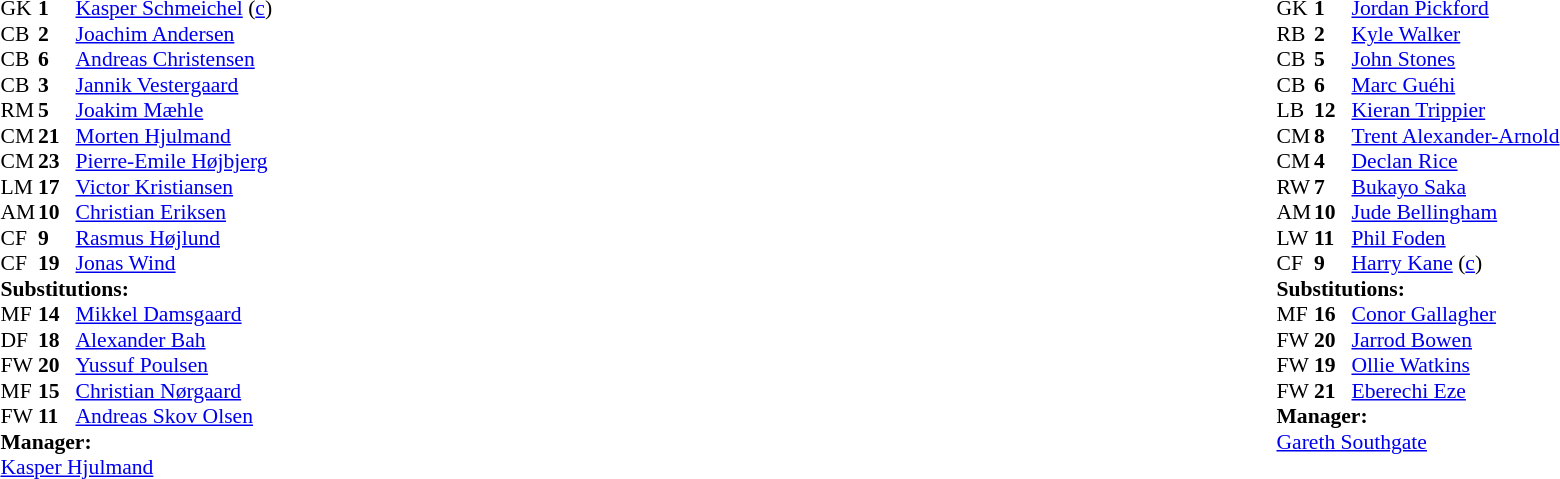<table width="100%">
<tr>
<td valign="top" width="40%"><br><table style="font-size:90%" cellspacing="0" cellpadding="0">
<tr>
<th width=25></th>
<th width=25></th>
</tr>
<tr>
<td>GK</td>
<td><strong>1</strong></td>
<td><a href='#'>Kasper Schmeichel</a> (<a href='#'>c</a>)</td>
</tr>
<tr>
<td>CB</td>
<td><strong>2</strong></td>
<td><a href='#'>Joachim Andersen</a></td>
</tr>
<tr>
<td>CB</td>
<td><strong>6</strong></td>
<td><a href='#'>Andreas Christensen</a></td>
</tr>
<tr>
<td>CB</td>
<td><strong>3</strong></td>
<td><a href='#'>Jannik Vestergaard</a></td>
<td></td>
</tr>
<tr>
<td>RM</td>
<td><strong>5</strong></td>
<td><a href='#'>Joakim Mæhle</a></td>
<td></td>
</tr>
<tr>
<td>CM</td>
<td><strong>21</strong></td>
<td><a href='#'>Morten Hjulmand</a></td>
<td></td>
<td></td>
</tr>
<tr>
<td>CM</td>
<td><strong>23</strong></td>
<td><a href='#'>Pierre-Emile Højbjerg</a></td>
</tr>
<tr>
<td>LM</td>
<td><strong>17</strong></td>
<td><a href='#'>Victor Kristiansen</a></td>
<td></td>
<td></td>
</tr>
<tr>
<td>AM</td>
<td><strong>10</strong></td>
<td><a href='#'>Christian Eriksen</a></td>
<td></td>
<td></td>
</tr>
<tr>
<td>CF</td>
<td><strong>9</strong></td>
<td><a href='#'>Rasmus Højlund</a></td>
<td></td>
<td></td>
</tr>
<tr>
<td>CF</td>
<td><strong>19</strong></td>
<td><a href='#'>Jonas Wind</a></td>
<td></td>
<td></td>
</tr>
<tr>
<td colspan="3"><strong>Substitutions:</strong></td>
</tr>
<tr>
<td>MF</td>
<td><strong>14</strong></td>
<td><a href='#'>Mikkel Damsgaard</a></td>
<td></td>
<td></td>
</tr>
<tr>
<td>DF</td>
<td><strong>18</strong></td>
<td><a href='#'>Alexander Bah</a></td>
<td></td>
<td></td>
</tr>
<tr>
<td>FW</td>
<td><strong>20</strong></td>
<td><a href='#'>Yussuf Poulsen</a></td>
<td></td>
<td></td>
</tr>
<tr>
<td>MF</td>
<td><strong>15</strong></td>
<td><a href='#'>Christian Nørgaard</a></td>
<td></td>
<td></td>
</tr>
<tr>
<td>FW</td>
<td><strong>11</strong></td>
<td><a href='#'>Andreas Skov Olsen</a></td>
<td></td>
<td></td>
</tr>
<tr>
<td colspan="3"><strong>Manager:</strong></td>
</tr>
<tr>
<td colspan="3"><a href='#'>Kasper Hjulmand</a></td>
</tr>
</table>
</td>
<td valign="top"></td>
<td valign="top" width="50%"><br><table style="font-size:90%; margin:auto" cellspacing="0" cellpadding="0">
<tr>
<th width="25"></th>
<th width="25"></th>
</tr>
<tr>
<td>GK</td>
<td><strong>1</strong></td>
<td><a href='#'>Jordan Pickford</a></td>
</tr>
<tr>
<td>RB</td>
<td><strong>2</strong></td>
<td><a href='#'>Kyle Walker</a></td>
</tr>
<tr>
<td>CB</td>
<td><strong>5</strong></td>
<td><a href='#'>John Stones</a></td>
</tr>
<tr>
<td>CB</td>
<td><strong>6</strong></td>
<td><a href='#'>Marc Guéhi</a></td>
</tr>
<tr>
<td>LB</td>
<td><strong>12</strong></td>
<td><a href='#'>Kieran Trippier</a></td>
</tr>
<tr>
<td>CM</td>
<td><strong>8</strong></td>
<td><a href='#'>Trent Alexander-Arnold</a></td>
<td></td>
<td></td>
</tr>
<tr>
<td>CM</td>
<td><strong>4</strong></td>
<td><a href='#'>Declan Rice</a></td>
</tr>
<tr>
<td>RW</td>
<td><strong>7</strong></td>
<td><a href='#'>Bukayo Saka</a></td>
<td></td>
<td></td>
</tr>
<tr>
<td>AM</td>
<td><strong>10</strong></td>
<td><a href='#'>Jude Bellingham</a></td>
</tr>
<tr>
<td>LW</td>
<td><strong>11</strong></td>
<td><a href='#'>Phil Foden</a></td>
<td></td>
<td></td>
</tr>
<tr>
<td>CF</td>
<td><strong>9</strong></td>
<td><a href='#'>Harry Kane</a> (<a href='#'>c</a>)</td>
<td></td>
<td></td>
</tr>
<tr>
<td colspan="3"><strong>Substitutions:</strong></td>
</tr>
<tr>
<td>MF</td>
<td><strong>16</strong></td>
<td><a href='#'>Conor Gallagher</a></td>
<td></td>
<td></td>
</tr>
<tr>
<td>FW</td>
<td><strong>20</strong></td>
<td><a href='#'>Jarrod Bowen</a></td>
<td></td>
<td></td>
</tr>
<tr>
<td>FW</td>
<td><strong>19</strong></td>
<td><a href='#'>Ollie Watkins</a></td>
<td></td>
<td></td>
</tr>
<tr>
<td>FW</td>
<td><strong>21</strong></td>
<td><a href='#'>Eberechi Eze</a></td>
<td></td>
<td></td>
</tr>
<tr>
<td colspan="3"><strong>Manager:</strong></td>
</tr>
<tr>
<td colspan="3"><a href='#'>Gareth Southgate</a></td>
</tr>
</table>
</td>
</tr>
</table>
